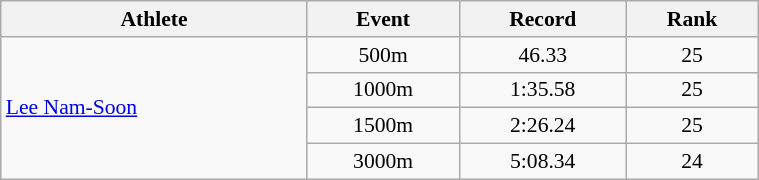<table class=wikitable style="font-size:90%; text-align:center; width:40%">
<tr>
<th>Athlete</th>
<th>Event</th>
<th>Record</th>
<th>Rank</th>
</tr>
<tr>
<td rowspan=4 align=left><a href='#'>Lee Nam-Soon</a></td>
<td>500m</td>
<td>46.33</td>
<td>25</td>
</tr>
<tr>
<td>1000m</td>
<td>1:35.58</td>
<td>25</td>
</tr>
<tr>
<td>1500m</td>
<td>2:26.24</td>
<td>25</td>
</tr>
<tr>
<td>3000m</td>
<td>5:08.34</td>
<td>24</td>
</tr>
</table>
